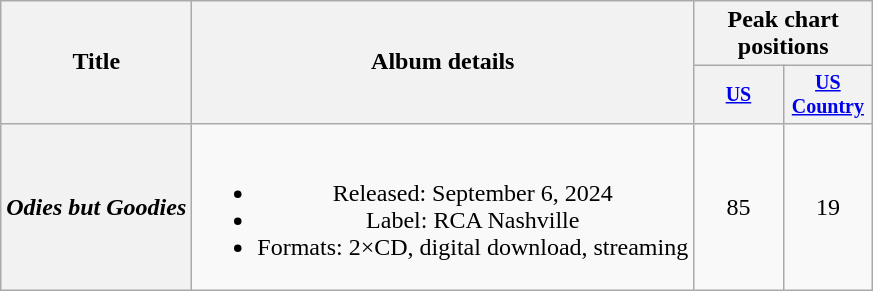<table class="wikitable plainrowheaders" style="text-align:center;">
<tr>
<th scope="col" rowspan="2">Title</th>
<th scope="col" rowspan="2">Album details</th>
<th scope="col" colspan="2">Peak chart positions</th>
</tr>
<tr style="font-size:smaller;">
<th scope="col" style="width:4em;"><a href='#'>US</a><br></th>
<th scope="col" style="width:4em;"><a href='#'>US Country</a><br></th>
</tr>
<tr>
<th scope="row"><em>Odies but Goodies</em></th>
<td><br><ul><li>Released: September 6, 2024</li><li>Label: RCA Nashville</li><li>Formats: 2×CD, digital download, streaming</li></ul></td>
<td>85</td>
<td>19</td>
</tr>
</table>
